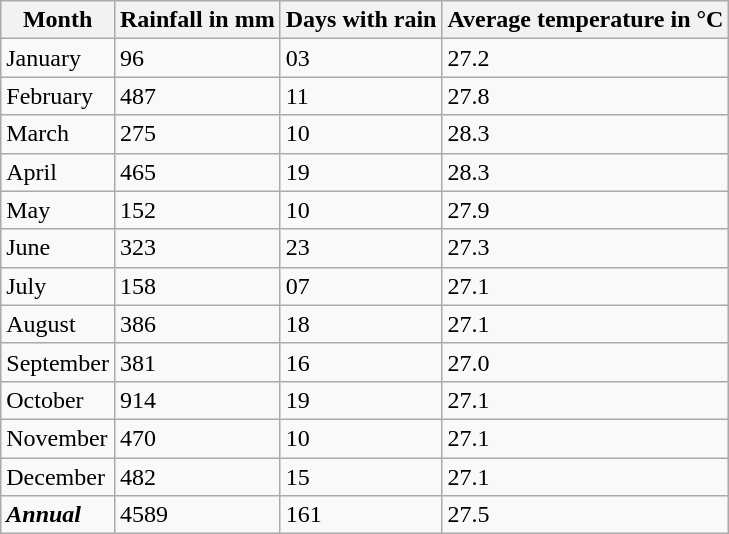<table class="wikitable">
<tr>
<th>Month</th>
<th>Rainfall in mm</th>
<th>Days with rain</th>
<th>Average temperature in °C</th>
</tr>
<tr>
<td>January</td>
<td>96</td>
<td>03</td>
<td>27.2</td>
</tr>
<tr>
<td>February</td>
<td>487</td>
<td>11</td>
<td>27.8</td>
</tr>
<tr>
<td>March</td>
<td>275</td>
<td>10</td>
<td>28.3</td>
</tr>
<tr>
<td>April</td>
<td>465</td>
<td>19</td>
<td>28.3</td>
</tr>
<tr>
<td>May</td>
<td>152</td>
<td>10</td>
<td>27.9</td>
</tr>
<tr>
<td>June</td>
<td>323</td>
<td>23</td>
<td>27.3</td>
</tr>
<tr>
<td>July</td>
<td>158</td>
<td>07</td>
<td>27.1</td>
</tr>
<tr>
<td>August</td>
<td>386</td>
<td>18</td>
<td>27.1</td>
</tr>
<tr>
<td>September</td>
<td>381</td>
<td>16</td>
<td>27.0</td>
</tr>
<tr>
<td>October</td>
<td>914</td>
<td>19</td>
<td>27.1</td>
</tr>
<tr>
<td>November</td>
<td>470</td>
<td>10</td>
<td>27.1</td>
</tr>
<tr>
<td>December</td>
<td>482</td>
<td>15</td>
<td>27.1</td>
</tr>
<tr>
<td><strong><em>Annual</em></strong></td>
<td>4589</td>
<td>161</td>
<td>27.5</td>
</tr>
</table>
